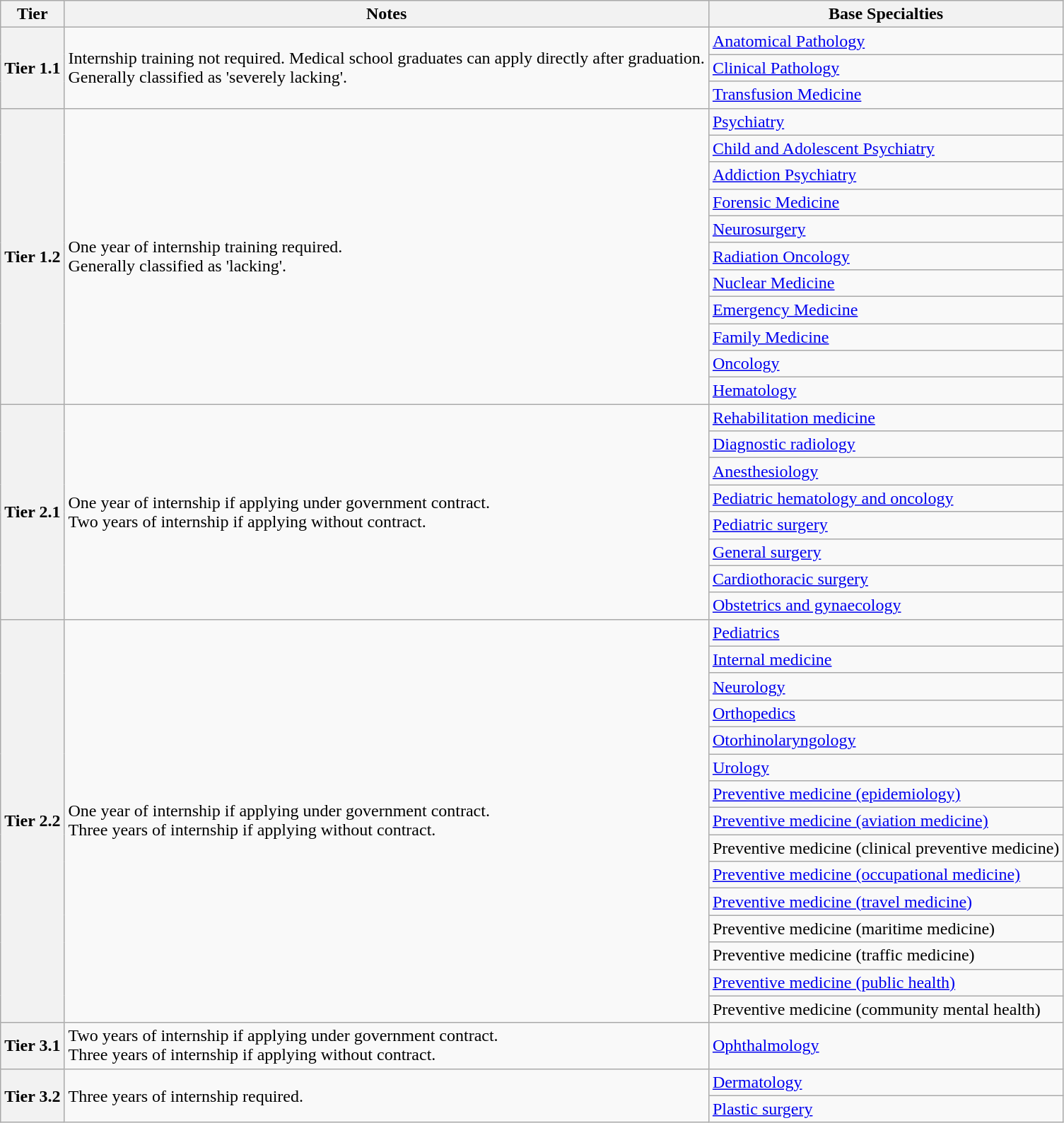<table class="wikitable">
<tr>
<th>Tier</th>
<th>Notes</th>
<th>Base Specialties</th>
</tr>
<tr>
<th rowspan="3">Tier 1.1</th>
<td rowspan="3">Internship training not required. Medical school graduates can apply directly after graduation.<br>Generally classified as 'severely lacking'.</td>
<td><a href='#'>Anatomical Pathology</a></td>
</tr>
<tr>
<td><a href='#'>Clinical Pathology</a></td>
</tr>
<tr>
<td><a href='#'>Transfusion Medicine</a></td>
</tr>
<tr>
<th rowspan="11">Tier 1.2</th>
<td rowspan="11">One year of internship training required.<br>Generally classified as 'lacking'.</td>
<td><a href='#'>Psychiatry</a></td>
</tr>
<tr>
<td><a href='#'>Child and Adolescent Psychiatry</a></td>
</tr>
<tr>
<td><a href='#'>Addiction Psychiatry</a></td>
</tr>
<tr>
<td><a href='#'>Forensic Medicine</a></td>
</tr>
<tr>
<td><a href='#'>Neurosurgery</a></td>
</tr>
<tr>
<td><a href='#'>Radiation Oncology</a></td>
</tr>
<tr>
<td><a href='#'>Nuclear Medicine</a></td>
</tr>
<tr>
<td><a href='#'>Emergency Medicine</a></td>
</tr>
<tr>
<td><a href='#'>Family Medicine</a></td>
</tr>
<tr>
<td><a href='#'>Oncology</a></td>
</tr>
<tr>
<td><a href='#'>Hematology</a></td>
</tr>
<tr>
<th rowspan="8">Tier 2.1</th>
<td rowspan="8">One year of internship if applying under government contract.<br>Two years of internship if applying without contract.</td>
<td><a href='#'>Rehabilitation medicine</a></td>
</tr>
<tr>
<td><a href='#'>Diagnostic radiology</a></td>
</tr>
<tr>
<td><a href='#'>Anesthesiology</a></td>
</tr>
<tr>
<td><a href='#'>Pediatric hematology and oncology</a></td>
</tr>
<tr>
<td><a href='#'>Pediatric surgery</a></td>
</tr>
<tr>
<td><a href='#'>General surgery</a></td>
</tr>
<tr>
<td><a href='#'>Cardiothoracic surgery</a></td>
</tr>
<tr>
<td><a href='#'>Obstetrics and gynaecology</a></td>
</tr>
<tr>
<th rowspan="15">Tier 2.2</th>
<td rowspan="15">One year of internship if applying under government contract.<br>Three years of internship if applying without contract.</td>
<td><a href='#'>Pediatrics</a></td>
</tr>
<tr>
<td><a href='#'>Internal medicine</a></td>
</tr>
<tr>
<td><a href='#'>Neurology</a></td>
</tr>
<tr>
<td><a href='#'>Orthopedics</a></td>
</tr>
<tr>
<td><a href='#'>Otorhinolaryngology</a></td>
</tr>
<tr>
<td><a href='#'>Urology</a></td>
</tr>
<tr>
<td><a href='#'>Preventive medicine (epidemiology)</a></td>
</tr>
<tr>
<td><a href='#'>Preventive medicine (aviation medicine)</a></td>
</tr>
<tr>
<td>Preventive medicine (clinical preventive medicine)</td>
</tr>
<tr>
<td><a href='#'>Preventive medicine (occupational medicine)</a></td>
</tr>
<tr>
<td><a href='#'>Preventive medicine (travel medicine)</a></td>
</tr>
<tr>
<td>Preventive medicine (maritime medicine)</td>
</tr>
<tr>
<td>Preventive medicine (traffic medicine)</td>
</tr>
<tr>
<td><a href='#'>Preventive medicine (public health)</a></td>
</tr>
<tr>
<td>Preventive medicine (community mental health)</td>
</tr>
<tr>
<th>Tier 3.1</th>
<td>Two years of internship if applying under government contract.<br>Three years of internship if applying without contract.</td>
<td><a href='#'>Ophthalmology</a></td>
</tr>
<tr>
<th rowspan="2">Tier 3.2</th>
<td rowspan="2">Three years of internship required.</td>
<td><a href='#'>Dermatology</a></td>
</tr>
<tr>
<td><a href='#'>Plastic surgery</a></td>
</tr>
</table>
